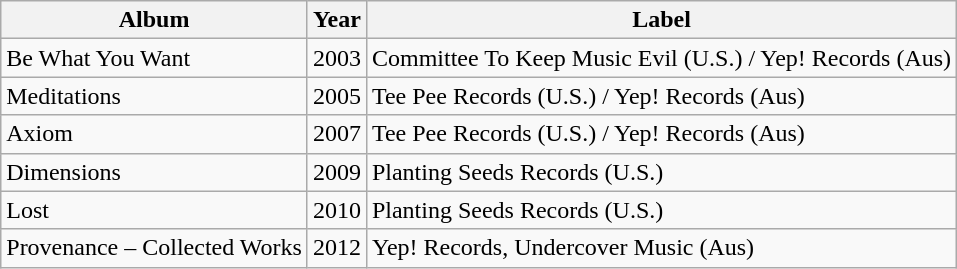<table class="wikitable">
<tr>
<th>Album</th>
<th>Year</th>
<th>Label</th>
</tr>
<tr>
<td>Be What You Want</td>
<td>2003</td>
<td>Committee To Keep Music Evil (U.S.) / Yep! Records (Aus)</td>
</tr>
<tr>
<td>Meditations</td>
<td>2005</td>
<td>Tee Pee Records (U.S.) / Yep! Records (Aus)</td>
</tr>
<tr>
<td>Axiom</td>
<td>2007</td>
<td>Tee Pee Records (U.S.) / Yep! Records (Aus)</td>
</tr>
<tr>
<td>Dimensions</td>
<td>2009</td>
<td>Planting Seeds Records (U.S.)</td>
</tr>
<tr>
<td>Lost</td>
<td>2010</td>
<td>Planting Seeds Records (U.S.)</td>
</tr>
<tr>
<td>Provenance – Collected Works</td>
<td>2012</td>
<td>Yep! Records, Undercover Music (Aus)</td>
</tr>
</table>
